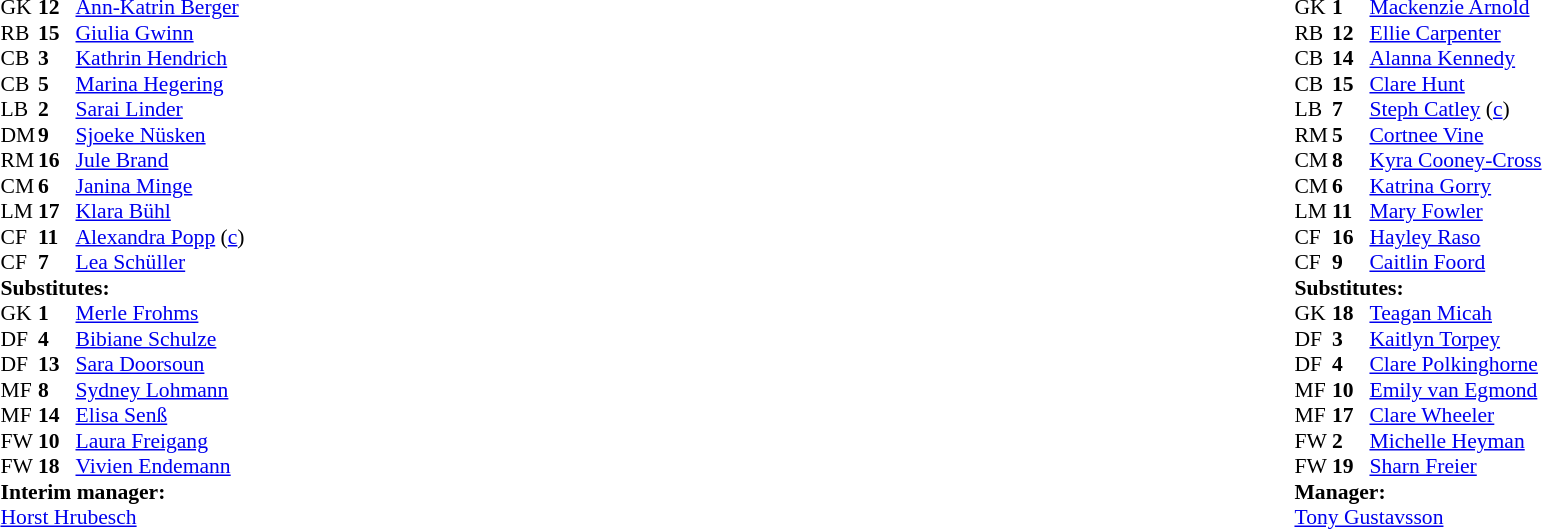<table width="100%">
<tr>
<td valign="top" width="40%"><br><table style="font-size:90%" cellspacing="0" cellpadding="0">
<tr>
<th width=25></th>
<th width=25></th>
</tr>
<tr>
<td>GK</td>
<td><strong>12</strong></td>
<td><a href='#'>Ann-Katrin Berger</a></td>
</tr>
<tr>
<td>RB</td>
<td><strong>15</strong></td>
<td><a href='#'>Giulia Gwinn</a></td>
</tr>
<tr>
<td>CB</td>
<td><strong>3</strong></td>
<td><a href='#'>Kathrin Hendrich</a></td>
</tr>
<tr>
<td>CB</td>
<td><strong>5</strong></td>
<td><a href='#'>Marina Hegering</a></td>
<td></td>
<td></td>
</tr>
<tr>
<td>LB</td>
<td><strong>2</strong></td>
<td><a href='#'>Sarai Linder</a></td>
</tr>
<tr>
<td>DM</td>
<td><strong>9</strong></td>
<td><a href='#'>Sjoeke Nüsken</a></td>
<td></td>
<td></td>
</tr>
<tr>
<td>RM</td>
<td><strong>16</strong></td>
<td><a href='#'>Jule Brand</a></td>
</tr>
<tr>
<td>CM</td>
<td><strong>6</strong></td>
<td><a href='#'>Janina Minge</a></td>
<td></td>
<td></td>
</tr>
<tr>
<td>LM</td>
<td><strong>17</strong></td>
<td><a href='#'>Klara Bühl</a></td>
<td></td>
<td></td>
</tr>
<tr>
<td>CF</td>
<td><strong>11</strong></td>
<td><a href='#'>Alexandra Popp</a> (<a href='#'>c</a>)</td>
</tr>
<tr>
<td>CF</td>
<td><strong>7</strong></td>
<td><a href='#'>Lea Schüller</a></td>
</tr>
<tr>
<td colspan="3"><strong>Substitutes:</strong></td>
</tr>
<tr>
<td>GK</td>
<td><strong>1</strong></td>
<td><a href='#'>Merle Frohms</a></td>
</tr>
<tr>
<td>DF</td>
<td><strong>4</strong></td>
<td><a href='#'>Bibiane Schulze</a></td>
<td></td>
<td></td>
</tr>
<tr>
<td>DF</td>
<td><strong>13</strong></td>
<td><a href='#'>Sara Doorsoun</a></td>
</tr>
<tr>
<td>MF</td>
<td><strong>8</strong></td>
<td><a href='#'>Sydney Lohmann</a></td>
<td></td>
<td></td>
</tr>
<tr>
<td>MF</td>
<td><strong>14</strong></td>
<td><a href='#'>Elisa Senß</a></td>
<td></td>
<td></td>
</tr>
<tr>
<td>FW</td>
<td><strong>10</strong></td>
<td><a href='#'>Laura Freigang</a></td>
</tr>
<tr>
<td>FW</td>
<td><strong>18</strong></td>
<td><a href='#'>Vivien Endemann</a></td>
<td></td>
<td></td>
</tr>
<tr>
<td colspan="3"><strong>Interim manager:</strong></td>
</tr>
<tr>
<td colspan="3"><a href='#'>Horst Hrubesch</a></td>
</tr>
</table>
</td>
<td valign="top"></td>
<td valign="top" width="50%"><br><table style="font-size:90%; margin:auto" cellspacing="0" cellpadding="0">
<tr>
<th width="25"></th>
<th width="25"></th>
</tr>
<tr>
<td>GK</td>
<td><strong>1</strong></td>
<td><a href='#'>Mackenzie Arnold</a></td>
</tr>
<tr>
<td>RB</td>
<td><strong>12</strong></td>
<td><a href='#'>Ellie Carpenter</a></td>
</tr>
<tr>
<td>CB</td>
<td><strong>14</strong></td>
<td><a href='#'>Alanna Kennedy</a></td>
</tr>
<tr>
<td>CB</td>
<td><strong>15</strong></td>
<td><a href='#'>Clare Hunt</a></td>
</tr>
<tr>
<td>LB</td>
<td><strong>7</strong></td>
<td><a href='#'>Steph Catley</a> (<a href='#'>c</a>)</td>
<td></td>
<td></td>
</tr>
<tr>
<td>RM</td>
<td><strong>5</strong></td>
<td><a href='#'>Cortnee Vine</a></td>
<td></td>
<td></td>
</tr>
<tr>
<td>CM</td>
<td><strong>8</strong></td>
<td><a href='#'>Kyra Cooney-Cross</a></td>
</tr>
<tr>
<td>CM</td>
<td><strong>6</strong></td>
<td><a href='#'>Katrina Gorry</a></td>
<td></td>
<td></td>
</tr>
<tr>
<td>LM</td>
<td><strong>11</strong></td>
<td><a href='#'>Mary Fowler</a></td>
</tr>
<tr>
<td>CF</td>
<td><strong>16</strong></td>
<td><a href='#'>Hayley Raso</a></td>
<td></td>
<td></td>
</tr>
<tr>
<td>CF</td>
<td><strong>9</strong></td>
<td><a href='#'>Caitlin Foord</a></td>
<td></td>
<td></td>
</tr>
<tr>
<td colspan="3"><strong>Substitutes:</strong></td>
</tr>
<tr>
<td>GK</td>
<td><strong>18</strong></td>
<td><a href='#'>Teagan Micah</a></td>
</tr>
<tr>
<td>DF</td>
<td><strong>3</strong></td>
<td><a href='#'>Kaitlyn Torpey</a></td>
<td></td>
<td></td>
</tr>
<tr>
<td>DF</td>
<td><strong>4</strong></td>
<td><a href='#'>Clare Polkinghorne</a></td>
</tr>
<tr>
<td>MF</td>
<td><strong>10</strong></td>
<td><a href='#'>Emily van Egmond</a></td>
<td></td>
<td></td>
</tr>
<tr>
<td>MF</td>
<td><strong>17</strong></td>
<td><a href='#'>Clare Wheeler</a></td>
<td></td>
<td></td>
</tr>
<tr>
<td>FW</td>
<td><strong>2</strong></td>
<td><a href='#'>Michelle Heyman</a></td>
<td></td>
<td></td>
</tr>
<tr>
<td>FW</td>
<td><strong>19</strong></td>
<td><a href='#'>Sharn Freier</a></td>
<td></td>
<td></td>
</tr>
<tr>
<td colspan="3"><strong>Manager:</strong></td>
</tr>
<tr>
<td colspan="3"> <a href='#'>Tony Gustavsson</a></td>
</tr>
</table>
</td>
</tr>
</table>
